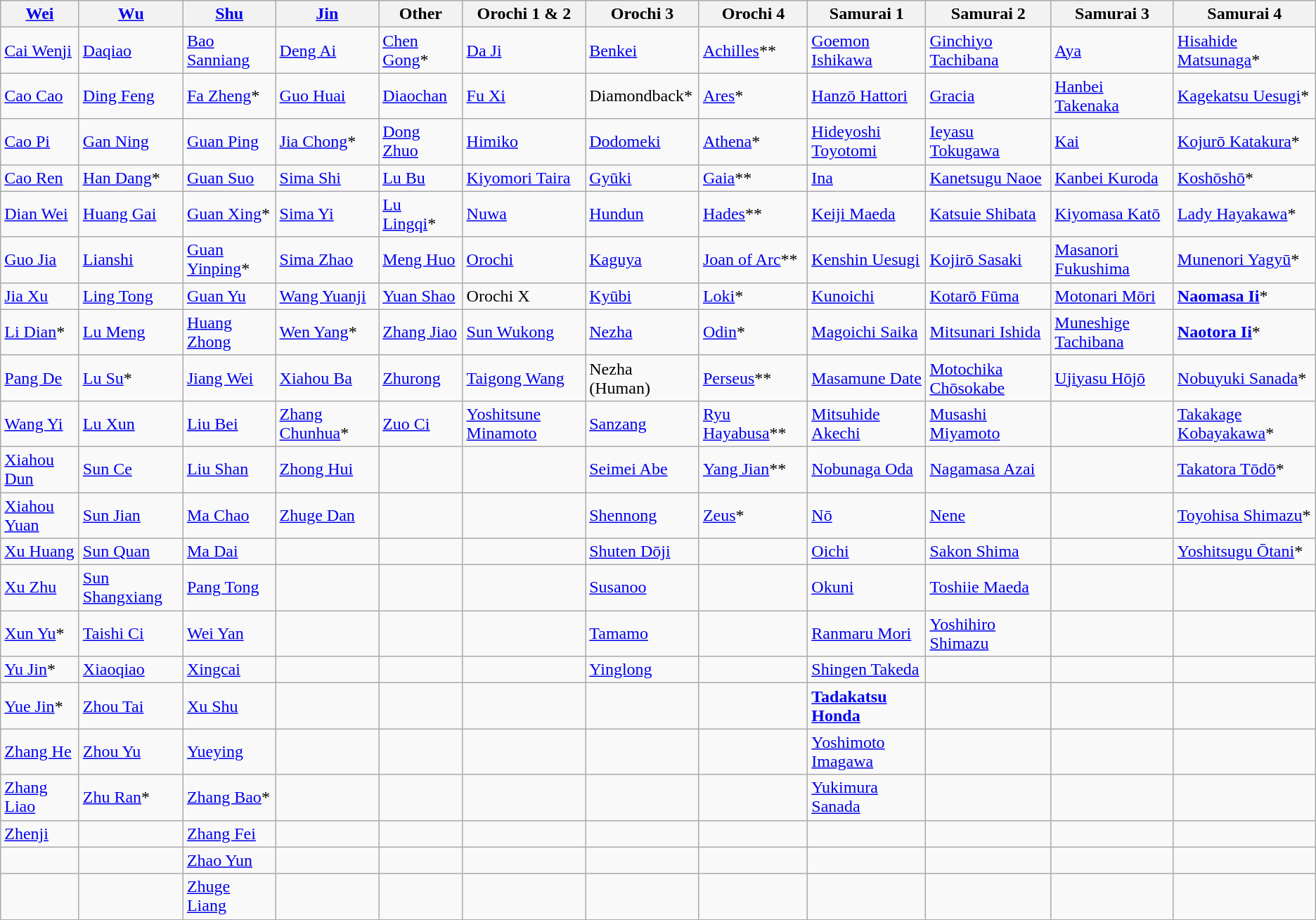<table class="wikitable sortable">
<tr>
<th><a href='#'>Wei</a></th>
<th><a href='#'>Wu</a></th>
<th><a href='#'>Shu</a></th>
<th><a href='#'>Jin</a></th>
<th>Other</th>
<th>Orochi 1 & 2</th>
<th>Orochi 3</th>
<th>Orochi 4</th>
<th>Samurai 1</th>
<th>Samurai 2</th>
<th>Samurai 3</th>
<th>Samurai 4</th>
</tr>
<tr>
<td><a href='#'>Cai Wenji</a></td>
<td><a href='#'>Daqiao</a></td>
<td><a href='#'>Bao Sanniang</a></td>
<td><a href='#'>Deng Ai</a></td>
<td><a href='#'>Chen Gong</a>*</td>
<td><a href='#'>Da Ji</a></td>
<td><a href='#'>Benkei</a></td>
<td><a href='#'>Achilles</a>**</td>
<td><a href='#'>Goemon Ishikawa</a></td>
<td><a href='#'>Ginchiyo Tachibana</a></td>
<td><a href='#'>Aya</a></td>
<td><a href='#'>Hisahide Matsunaga</a>*</td>
</tr>
<tr>
<td><a href='#'>Cao Cao</a></td>
<td><a href='#'>Ding Feng</a></td>
<td><a href='#'>Fa Zheng</a>*</td>
<td><a href='#'>Guo Huai</a></td>
<td><a href='#'>Diaochan</a></td>
<td><a href='#'>Fu Xi</a></td>
<td>Diamondback*</td>
<td><a href='#'>Ares</a>*</td>
<td><a href='#'>Hanzō Hattori</a></td>
<td><a href='#'>Gracia</a></td>
<td><a href='#'>Hanbei Takenaka</a></td>
<td><a href='#'>Kagekatsu Uesugi</a>*</td>
</tr>
<tr>
<td><a href='#'>Cao Pi</a></td>
<td><a href='#'>Gan Ning</a></td>
<td><a href='#'>Guan Ping</a></td>
<td><a href='#'>Jia Chong</a>*</td>
<td><a href='#'>Dong Zhuo</a></td>
<td><a href='#'>Himiko</a></td>
<td><a href='#'>Dodomeki</a></td>
<td><a href='#'>Athena</a>*</td>
<td><a href='#'>Hideyoshi Toyotomi</a></td>
<td><a href='#'>Ieyasu Tokugawa</a></td>
<td><a href='#'>Kai</a></td>
<td><a href='#'>Kojurō Katakura</a>*</td>
</tr>
<tr>
<td><a href='#'>Cao Ren</a></td>
<td><a href='#'>Han Dang</a>*</td>
<td><a href='#'>Guan Suo</a></td>
<td><a href='#'>Sima Shi</a></td>
<td><a href='#'>Lu Bu</a></td>
<td><a href='#'>Kiyomori Taira</a></td>
<td><a href='#'>Gyūki</a></td>
<td><a href='#'>Gaia</a>**</td>
<td><a href='#'>Ina</a></td>
<td><a href='#'>Kanetsugu Naoe</a></td>
<td><a href='#'>Kanbei Kuroda</a></td>
<td><a href='#'>Koshōshō</a>*</td>
</tr>
<tr>
<td><a href='#'>Dian Wei</a></td>
<td><a href='#'>Huang Gai</a></td>
<td><a href='#'>Guan Xing</a>*</td>
<td><a href='#'>Sima Yi</a></td>
<td><a href='#'>Lu Lingqi</a>*</td>
<td><a href='#'>Nuwa</a></td>
<td><a href='#'>Hundun</a></td>
<td><a href='#'>Hades</a>**</td>
<td><a href='#'>Keiji Maeda</a></td>
<td><a href='#'>Katsuie Shibata</a></td>
<td><a href='#'>Kiyomasa Katō</a></td>
<td><a href='#'>Lady Hayakawa</a>*</td>
</tr>
<tr>
<td><a href='#'>Guo Jia</a></td>
<td><a href='#'>Lianshi</a></td>
<td><a href='#'>Guan Yinping</a>*</td>
<td><a href='#'>Sima Zhao</a></td>
<td><a href='#'>Meng Huo</a></td>
<td><a href='#'>Orochi</a></td>
<td><a href='#'>Kaguya</a></td>
<td><a href='#'>Joan of Arc</a>**</td>
<td><a href='#'>Kenshin Uesugi</a></td>
<td><a href='#'>Kojirō Sasaki</a></td>
<td><a href='#'>Masanori Fukushima</a></td>
<td><a href='#'>Munenori Yagyū</a>*</td>
</tr>
<tr>
<td><a href='#'>Jia Xu</a></td>
<td><a href='#'>Ling Tong</a></td>
<td><a href='#'>Guan Yu</a></td>
<td><a href='#'>Wang Yuanji</a></td>
<td><a href='#'>Yuan Shao</a></td>
<td>Orochi X</td>
<td><a href='#'>Kyūbi</a></td>
<td><a href='#'>Loki</a>*</td>
<td><a href='#'>Kunoichi</a></td>
<td><a href='#'>Kotarō Fūma</a></td>
<td><a href='#'>Motonari Mōri</a></td>
<td><strong><a href='#'>Naomasa Ii</a></strong>*</td>
</tr>
<tr>
<td><a href='#'>Li Dian</a>*</td>
<td><a href='#'>Lu Meng</a></td>
<td><a href='#'>Huang Zhong</a></td>
<td><a href='#'>Wen Yang</a>*</td>
<td><a href='#'>Zhang Jiao</a></td>
<td><a href='#'>Sun Wukong</a></td>
<td><a href='#'>Nezha</a></td>
<td><a href='#'>Odin</a>*</td>
<td><a href='#'>Magoichi Saika</a></td>
<td><a href='#'>Mitsunari Ishida</a></td>
<td><a href='#'>Muneshige Tachibana</a></td>
<td><strong><a href='#'>Naotora Ii</a></strong>*</td>
</tr>
<tr>
<td><a href='#'>Pang De</a></td>
<td><a href='#'>Lu Su</a>*</td>
<td><a href='#'>Jiang Wei</a></td>
<td><a href='#'>Xiahou Ba</a></td>
<td><a href='#'>Zhurong</a></td>
<td><a href='#'>Taigong Wang</a></td>
<td>Nezha (Human)</td>
<td><a href='#'>Perseus</a>**</td>
<td><a href='#'>Masamune Date</a></td>
<td><a href='#'>Motochika Chōsokabe</a></td>
<td><a href='#'>Ujiyasu Hōjō</a></td>
<td><a href='#'>Nobuyuki Sanada</a>*</td>
</tr>
<tr>
<td><a href='#'>Wang Yi</a></td>
<td><a href='#'>Lu Xun</a></td>
<td><a href='#'>Liu Bei</a></td>
<td><a href='#'>Zhang Chunhua</a>*</td>
<td><a href='#'>Zuo Ci</a></td>
<td><a href='#'>Yoshitsune Minamoto</a></td>
<td><a href='#'>Sanzang</a></td>
<td><a href='#'>Ryu Hayabusa</a>**</td>
<td><a href='#'>Mitsuhide Akechi</a></td>
<td><a href='#'>Musashi Miyamoto</a></td>
<td></td>
<td><a href='#'>Takakage Kobayakawa</a>*</td>
</tr>
<tr>
<td><a href='#'>Xiahou Dun</a></td>
<td><a href='#'>Sun Ce</a></td>
<td><a href='#'>Liu Shan</a></td>
<td><a href='#'>Zhong Hui</a></td>
<td></td>
<td></td>
<td><a href='#'>Seimei Abe</a></td>
<td><a href='#'>Yang Jian</a>**</td>
<td><a href='#'>Nobunaga Oda</a></td>
<td><a href='#'>Nagamasa Azai</a></td>
<td></td>
<td><a href='#'>Takatora Tōdō</a>*</td>
</tr>
<tr>
<td><a href='#'>Xiahou Yuan</a></td>
<td><a href='#'>Sun Jian</a></td>
<td><a href='#'>Ma Chao</a></td>
<td><a href='#'>Zhuge Dan</a></td>
<td></td>
<td></td>
<td><a href='#'>Shennong</a></td>
<td><a href='#'>Zeus</a>*</td>
<td><a href='#'>Nō</a></td>
<td><a href='#'>Nene</a></td>
<td></td>
<td><a href='#'>Toyohisa Shimazu</a>*</td>
</tr>
<tr>
<td><a href='#'>Xu Huang</a></td>
<td><a href='#'>Sun Quan</a></td>
<td><a href='#'>Ma Dai</a></td>
<td></td>
<td></td>
<td></td>
<td><a href='#'>Shuten Dōji</a></td>
<td></td>
<td><a href='#'>Oichi</a></td>
<td><a href='#'>Sakon Shima</a></td>
<td></td>
<td><a href='#'>Yoshitsugu Ōtani</a>*</td>
</tr>
<tr>
<td><a href='#'>Xu Zhu</a></td>
<td><a href='#'>Sun Shangxiang</a></td>
<td><a href='#'>Pang Tong</a></td>
<td></td>
<td></td>
<td></td>
<td><a href='#'>Susanoo</a></td>
<td></td>
<td><a href='#'>Okuni</a></td>
<td><a href='#'>Toshiie Maeda</a></td>
<td></td>
<td></td>
</tr>
<tr>
<td><a href='#'>Xun Yu</a>*</td>
<td><a href='#'>Taishi Ci</a></td>
<td><a href='#'>Wei Yan</a></td>
<td></td>
<td></td>
<td></td>
<td><a href='#'>Tamamo</a></td>
<td></td>
<td><a href='#'>Ranmaru Mori</a></td>
<td><a href='#'>Yoshihiro Shimazu</a></td>
<td></td>
<td></td>
</tr>
<tr>
<td><a href='#'>Yu Jin</a>*</td>
<td><a href='#'>Xiaoqiao</a></td>
<td><a href='#'>Xingcai</a></td>
<td></td>
<td></td>
<td></td>
<td><a href='#'>Yinglong</a></td>
<td></td>
<td><a href='#'>Shingen Takeda</a></td>
<td></td>
<td></td>
<td></td>
</tr>
<tr>
<td><a href='#'>Yue Jin</a>*</td>
<td><a href='#'>Zhou Tai</a></td>
<td><a href='#'>Xu Shu</a></td>
<td></td>
<td></td>
<td></td>
<td></td>
<td></td>
<td><strong><a href='#'>Tadakatsu Honda</a></strong></td>
<td></td>
<td></td>
<td></td>
</tr>
<tr>
<td><a href='#'>Zhang He</a></td>
<td><a href='#'>Zhou Yu</a></td>
<td><a href='#'>Yueying</a></td>
<td></td>
<td></td>
<td></td>
<td></td>
<td></td>
<td><a href='#'>Yoshimoto Imagawa</a></td>
<td></td>
<td></td>
<td></td>
</tr>
<tr>
<td><a href='#'>Zhang Liao</a></td>
<td><a href='#'>Zhu Ran</a>*</td>
<td><a href='#'>Zhang Bao</a>*</td>
<td></td>
<td></td>
<td></td>
<td></td>
<td></td>
<td><a href='#'>Yukimura Sanada</a></td>
<td></td>
<td></td>
<td></td>
</tr>
<tr>
<td><a href='#'>Zhenji</a></td>
<td></td>
<td><a href='#'>Zhang Fei</a></td>
<td></td>
<td></td>
<td></td>
<td></td>
<td></td>
<td></td>
<td></td>
<td></td>
<td></td>
</tr>
<tr>
<td></td>
<td></td>
<td><a href='#'>Zhao Yun</a></td>
<td></td>
<td></td>
<td></td>
<td></td>
<td></td>
<td></td>
<td></td>
<td></td>
<td></td>
</tr>
<tr>
<td></td>
<td></td>
<td><a href='#'>Zhuge Liang</a></td>
<td></td>
<td></td>
<td></td>
<td></td>
<td></td>
<td></td>
<td></td>
<td></td>
<td></td>
</tr>
</table>
